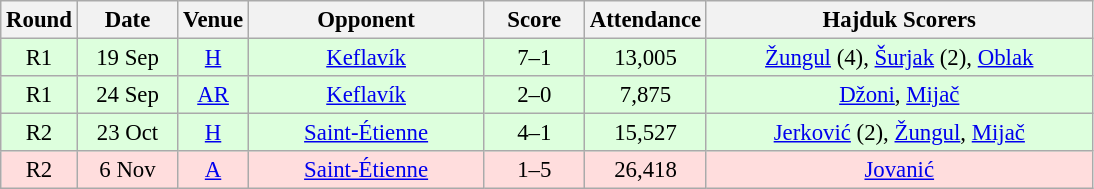<table class="wikitable sortable" style="text-align: center; font-size:95%;">
<tr>
<th width="30">Round</th>
<th width="60">Date</th>
<th width="20">Venue</th>
<th width="150">Opponent</th>
<th width="60">Score</th>
<th width="60">Attendance</th>
<th width="250">Hajduk Scorers</th>
</tr>
<tr bgcolor="#ddffdd">
<td>R1</td>
<td>19 Sep</td>
<td><a href='#'>H</a></td>
<td><a href='#'>Keflavík</a> </td>
<td>7–1</td>
<td>13,005</td>
<td><a href='#'>Žungul</a> (4), <a href='#'>Šurjak</a> (2), <a href='#'>Oblak</a></td>
</tr>
<tr bgcolor="#ddffdd">
<td>R1</td>
<td>24 Sep</td>
<td><a href='#'>AR</a></td>
<td><a href='#'>Keflavík</a> </td>
<td>2–0</td>
<td>7,875</td>
<td><a href='#'>Džoni</a>, <a href='#'>Mijač</a></td>
</tr>
<tr bgcolor="#ddffdd">
<td>R2</td>
<td>23 Oct</td>
<td><a href='#'>H</a></td>
<td><a href='#'>Saint-Étienne</a> </td>
<td>4–1</td>
<td>15,527</td>
<td><a href='#'>Jerković</a> (2), <a href='#'>Žungul</a>, <a href='#'>Mijač</a></td>
</tr>
<tr bgcolor="#ffdddd">
<td>R2</td>
<td>6 Nov</td>
<td><a href='#'>A</a> </td>
<td><a href='#'>Saint-Étienne</a> </td>
<td>1–5</td>
<td>26,418</td>
<td><a href='#'>Jovanić</a></td>
</tr>
</table>
